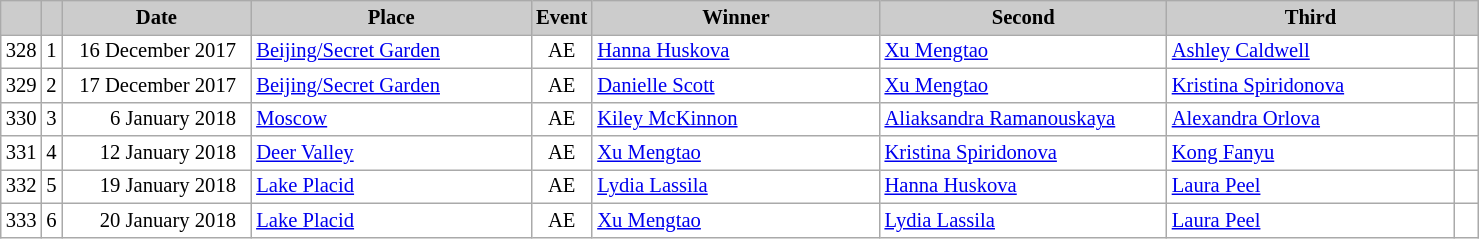<table class="wikitable plainrowheaders" style="background:#fff; font-size:86%; line-height:16px; border:grey solid 1px; border-collapse:collapse;">
<tr style="background:#ccc; text-align:center;">
<th scope="col" style="background:#ccc; width=20 px;"></th>
<th scope="col" style="background:#ccc; width=30 px;"></th>
<th scope="col" style="background:#ccc; width:120px;">Date</th>
<th scope="col" style="background:#ccc; width:180px;">Place</th>
<th scope="col" style="background:#ccc; width:15px;">Event</th>
<th scope="col" style="background:#ccc; width:185px;">Winner</th>
<th scope="col" style="background:#ccc; width:185px;">Second</th>
<th scope="col" style="background:#ccc; width:185px;">Third</th>
<th scope="col" style="background:#ccc; width:10px;"></th>
</tr>
<tr>
<td align=center>328</td>
<td align=center>1</td>
<td align=right>16 December 2017  </td>
<td> <a href='#'>Beijing/Secret Garden</a></td>
<td align=center>AE</td>
<td> <a href='#'>Hanna Huskova</a></td>
<td> <a href='#'>Xu Mengtao</a></td>
<td> <a href='#'>Ashley Caldwell</a></td>
<td></td>
</tr>
<tr>
<td align=center>329</td>
<td align=center>2</td>
<td align=right>17 December 2017  </td>
<td> <a href='#'>Beijing/Secret Garden</a></td>
<td align=center>AE</td>
<td> <a href='#'>Danielle Scott</a></td>
<td> <a href='#'>Xu Mengtao</a></td>
<td> <a href='#'>Kristina Spiridonova</a></td>
<td></td>
</tr>
<tr>
<td align=center>330</td>
<td align=center>3</td>
<td align=right>6 January 2018  </td>
<td> <a href='#'>Moscow</a></td>
<td align=center>AE</td>
<td> <a href='#'>Kiley McKinnon</a></td>
<td> <a href='#'>Aliaksandra Ramanouskaya</a></td>
<td> <a href='#'>Alexandra Orlova</a></td>
<td></td>
</tr>
<tr>
<td align=center>331</td>
<td align=center>4</td>
<td align=right>12 January 2018  </td>
<td> <a href='#'>Deer Valley</a></td>
<td align=center>AE</td>
<td> <a href='#'>Xu Mengtao</a></td>
<td> <a href='#'>Kristina Spiridonova</a></td>
<td> <a href='#'>Kong Fanyu</a></td>
<td></td>
</tr>
<tr>
<td align=center>332</td>
<td align=center>5</td>
<td align=right>19 January 2018  </td>
<td> <a href='#'>Lake Placid</a></td>
<td align=center>AE</td>
<td> <a href='#'>Lydia Lassila</a></td>
<td> <a href='#'>Hanna Huskova</a></td>
<td> <a href='#'>Laura Peel</a></td>
<td></td>
</tr>
<tr>
<td align=center>333</td>
<td align=center>6</td>
<td align=right>20 January 2018  </td>
<td> <a href='#'>Lake Placid</a></td>
<td align=center>AE</td>
<td> <a href='#'>Xu Mengtao</a></td>
<td> <a href='#'>Lydia Lassila</a></td>
<td> <a href='#'>Laura Peel</a></td>
<td></td>
</tr>
</table>
